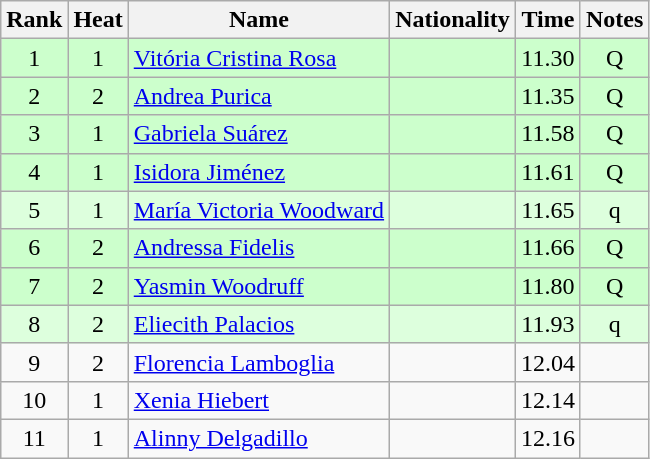<table class="wikitable sortable" style="text-align:center">
<tr>
<th>Rank</th>
<th>Heat</th>
<th>Name</th>
<th>Nationality</th>
<th>Time</th>
<th>Notes</th>
</tr>
<tr bgcolor=ccffcc>
<td>1</td>
<td>1</td>
<td align=left><a href='#'>Vitória Cristina Rosa</a></td>
<td align=left></td>
<td>11.30</td>
<td>Q</td>
</tr>
<tr bgcolor=ccffcc>
<td>2</td>
<td>2</td>
<td align=left><a href='#'>Andrea Purica</a></td>
<td align=left></td>
<td>11.35</td>
<td>Q</td>
</tr>
<tr bgcolor=ccffcc>
<td>3</td>
<td>1</td>
<td align=left><a href='#'>Gabriela Suárez</a></td>
<td align=left></td>
<td>11.58</td>
<td>Q</td>
</tr>
<tr bgcolor=ccffcc>
<td>4</td>
<td>1</td>
<td align=left><a href='#'>Isidora Jiménez</a></td>
<td align=left></td>
<td>11.61</td>
<td>Q</td>
</tr>
<tr bgcolor=ddffdd>
<td>5</td>
<td>1</td>
<td align=left><a href='#'>María Victoria Woodward</a></td>
<td align=left></td>
<td>11.65</td>
<td>q</td>
</tr>
<tr bgcolor=ccffcc>
<td>6</td>
<td>2</td>
<td align=left><a href='#'>Andressa Fidelis</a></td>
<td align=left></td>
<td>11.66</td>
<td>Q</td>
</tr>
<tr bgcolor=ccffcc>
<td>7</td>
<td>2</td>
<td align=left><a href='#'>Yasmin Woodruff</a></td>
<td align=left></td>
<td>11.80</td>
<td>Q</td>
</tr>
<tr bgcolor=ddffdd>
<td>8</td>
<td>2</td>
<td align=left><a href='#'>Eliecith Palacios</a></td>
<td align=left></td>
<td>11.93</td>
<td>q</td>
</tr>
<tr>
<td>9</td>
<td>2</td>
<td align=left><a href='#'>Florencia Lamboglia</a></td>
<td align=left></td>
<td>12.04</td>
<td></td>
</tr>
<tr>
<td>10</td>
<td>1</td>
<td align=left><a href='#'>Xenia Hiebert</a></td>
<td align=left></td>
<td>12.14</td>
<td></td>
</tr>
<tr>
<td>11</td>
<td>1</td>
<td align=left><a href='#'>Alinny Delgadillo</a></td>
<td align=left></td>
<td>12.16</td>
<td></td>
</tr>
</table>
